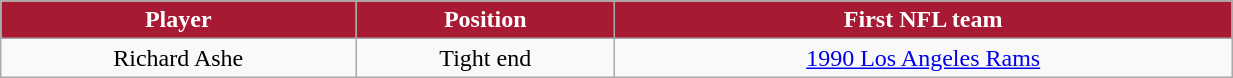<table class="wikitable" width="65%">
<tr align="center" style="background:#A81933;color:#FFFFFF;">
<td><strong>Player</strong></td>
<td><strong>Position</strong></td>
<td><strong>First NFL team</strong></td>
</tr>
<tr align="center" bgcolor="">
<td>Richard Ashe</td>
<td>Tight end</td>
<td><a href='#'>1990 Los Angeles Rams</a></td>
</tr>
</table>
